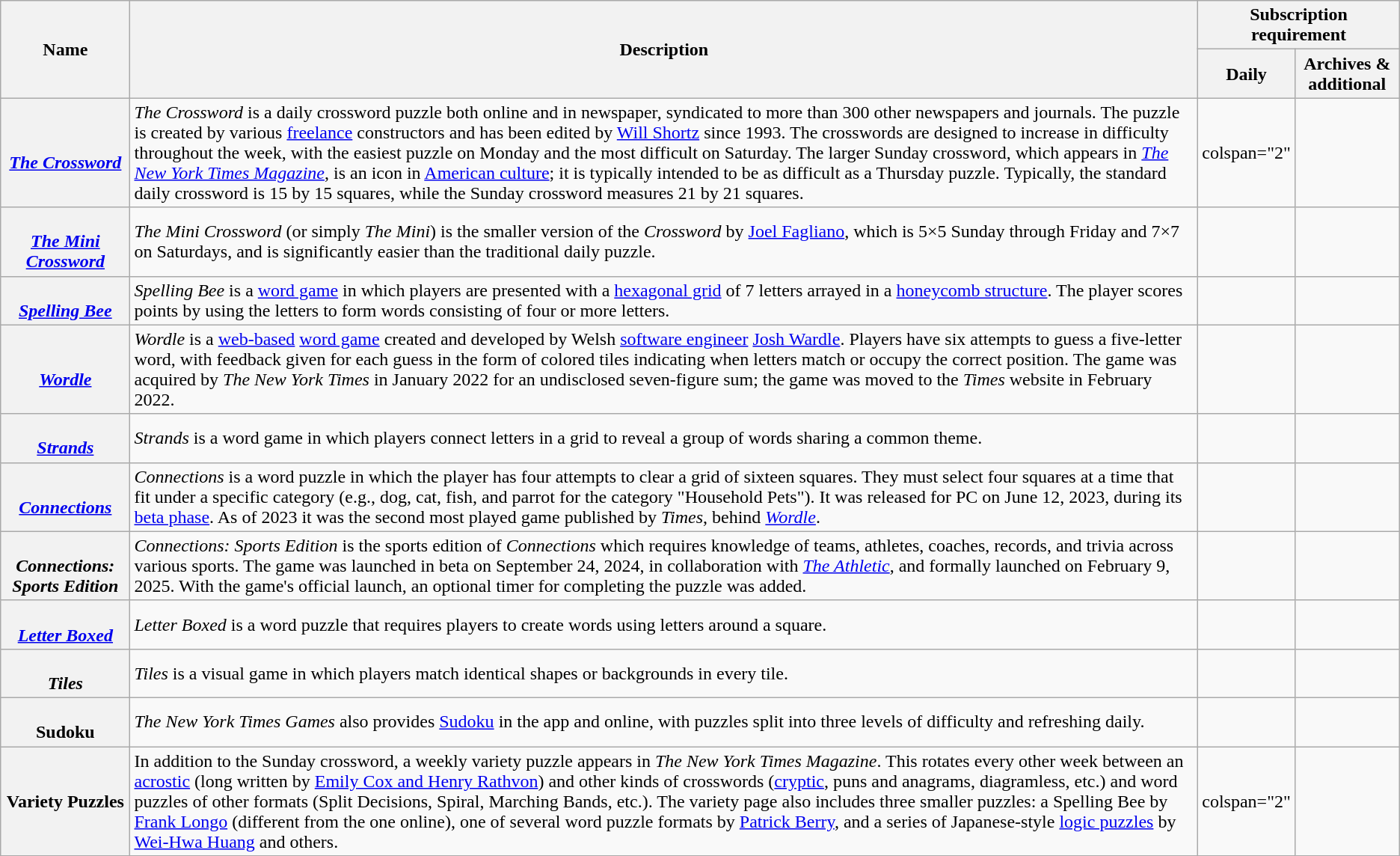<table class="wikitable">
<tr>
<th rowspan="2">Name</th>
<th rowspan="2">Description</th>
<th colspan="2">Subscription requirement</th>
</tr>
<tr>
<th>Daily</th>
<th>Archives & additional</th>
</tr>
<tr>
<th><br><a href='#'><em>The Crossword</em></a></th>
<td><em>The Crossword</em> is a daily crossword puzzle both online and in newspaper, syndicated to more than 300 other newspapers and journals. The puzzle is created by various <a href='#'>freelance</a> constructors and has been edited by <a href='#'>Will Shortz</a> since 1993. The crosswords are designed to increase in difficulty throughout the week, with the easiest puzzle on Monday and the most difficult on Saturday. The larger Sunday crossword, which appears in <em><a href='#'>The New York Times Magazine</a></em>, is an icon in <a href='#'>American culture</a>; it is typically intended to be as difficult as a Thursday puzzle. Typically, the standard daily crossword is 15 by 15 squares, while the Sunday crossword measures 21 by 21 squares.</td>
<td>colspan="2" </td>
</tr>
<tr>
<th><br><em><a href='#'>The Mini Crossword</a></em></th>
<td><em>The Mini Crossword</em> (or simply <em>The</em> <em>Mini</em>) is the smaller version of the <em>Crossword</em> by <a href='#'>Joel Fagliano</a>, which is 5×5 Sunday through Friday and 7×7 on Saturdays, and is significantly easier than the traditional daily puzzle.</td>
<td></td>
<td></td>
</tr>
<tr>
<th><br><em><a href='#'>Spelling Bee</a></em></th>
<td><em>Spelling Bee</em> is a <a href='#'>word game</a> in which players are presented with a <a href='#'>hexagonal grid</a> of 7 letters arrayed in a <a href='#'>honeycomb structure</a>. The player scores points by using the letters to form words consisting of four or more letters.</td>
<td></td>
<td></td>
</tr>
<tr>
<th><br><em><a href='#'>Wordle</a></em></th>
<td><em>Wordle</em> is a <a href='#'>web-based</a> <a href='#'>word game</a> created and developed by Welsh <a href='#'>software engineer</a> <a href='#'>Josh Wardle</a>. Players have six attempts to guess a five-letter word, with feedback given for each guess in the form of colored tiles indicating when letters match or occupy the correct position. The game was acquired by <em>The New York Times</em> in January 2022 for an undisclosed seven-figure sum; the game was moved to the <em>Times</em> website in February 2022.</td>
<td></td>
<td></td>
</tr>
<tr>
<th><br><em><a href='#'>Strands</a></em></th>
<td><em>Strands</em> is a word game in which players connect letters in a grid to reveal a group of words sharing a common theme.</td>
<td></td>
<td></td>
</tr>
<tr>
<th><br><em><a href='#'>Connections</a></em></th>
<td><em>Connections</em> is a word puzzle in which the player has four attempts to clear a grid of sixteen squares. They must select four squares at a time that fit under a specific category (e.g., dog, cat, fish, and parrot for the category "Household Pets"). It was released for PC on June 12, 2023, during its <a href='#'>beta phase</a>. As of 2023 it was the second most played game published by <em>Times</em>, behind <em><a href='#'>Wordle</a></em>.</td>
<td></td>
<td></td>
</tr>
<tr>
<th><br><em>Connections: Sports Edition</em></th>
<td><em>Connections: Sports Edition</em> is the sports edition of <em>Connections</em> which requires knowledge of teams, athletes, coaches, records, and trivia across various sports. The game was launched in beta on September 24, 2024, in collaboration with <em><a href='#'>The Athletic</a></em>, and formally launched on February 9, 2025. With the game's official launch, an optional timer for completing the puzzle was added.</td>
<td></td>
<td></td>
</tr>
<tr>
<th><br><em><a href='#'>Letter Boxed</a></em></th>
<td><em>Letter Boxed</em> is a word puzzle that requires players to create words using letters around a square.</td>
<td></td>
<td></td>
</tr>
<tr>
<th><br><em>Tiles</em></th>
<td><em>Tiles</em> is a visual game in which players match identical shapes or backgrounds in every tile.</td>
<td></td>
<td></td>
</tr>
<tr>
<th><br>Sudoku</th>
<td><em>The New York Times Games</em> also provides <a href='#'>Sudoku</a> in the app and online, with puzzles split into three levels of difficulty and refreshing daily.</td>
<td></td>
<td></td>
</tr>
<tr>
<th>Variety Puzzles</th>
<td>In addition to the Sunday crossword, a weekly variety puzzle appears in <em>The New York Times Magazine</em>. This rotates  every other week between an <a href='#'>acrostic</a> (long written by <a href='#'>Emily Cox and Henry Rathvon</a>) and other kinds of crosswords (<a href='#'>cryptic</a>, puns and anagrams, diagramless, etc.) and word puzzles of other formats (Split Decisions, Spiral, Marching Bands, etc.). The variety page also includes three smaller puzzles: a Spelling Bee by <a href='#'>Frank Longo</a> (different from the one online), one of several word puzzle formats by <a href='#'>Patrick Berry</a>, and a series of Japanese-style <a href='#'>logic puzzles</a> by <a href='#'>Wei-Hwa Huang</a> and others.</td>
<td>colspan="2" </td>
</tr>
</table>
